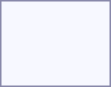<table style="border:1px solid #8888aa; background-color:#f7f8ff; padding:5px; font-size:95%; margin: 0px 12px 12px 0px;">
<tr style="text-align:center;">
<td rowspan=2><strong></strong><br></td>
<td colspan=2 rowspan=2></td>
<td colspan=2></td>
<td colspan=2></td>
<td colspan=2></td>
<td colspan=2 rowspan=2></td>
<td colspan=2></td>
<td colspan=2></td>
<td colspan=2></td>
<td colspan=2></td>
<td colspan=3></td>
<td colspan=3></td>
<td colspan=12></td>
</tr>
<tr style="text-align:center;">
<td colspan=2></td>
<td colspan=2></td>
<td colspan=2></td>
<td colspan=2></td>
<td colspan=2></td>
<td colspan=2></td>
<td colspan=2></td>
<td colspan=3></td>
<td colspan=3></td>
<td colspan=12></td>
</tr>
<tr style="text-align:center;">
<td rowspan=2><strong></strong><br></td>
<td colspan=2 rowspan=2></td>
<td colspan=2></td>
<td colspan=2></td>
<td colspan=2></td>
<td colspan=2></td>
<td colspan=1></td>
<td colspan=1></td>
<td colspan=2></td>
<td colspan=2></td>
<td colspan=2></td>
<td colspan=2></td>
<td colspan=2></td>
<td colspan=2></td>
<td colspan=12></td>
</tr>
<tr style="text-align:center;">
<td colspan=2></td>
<td colspan=2></td>
<td colspan=2></td>
<td colspan=2></td>
<td colspan=1></td>
<td colspan=1></td>
<td colspan=2></td>
<td colspan=2></td>
<td colspan=2></td>
<td colspan=2></td>
<td colspan=2></td>
<td colspan=2></td>
<td colspan=12></td>
</tr>
</table>
